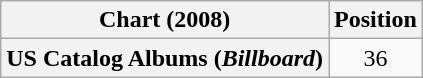<table class="wikitable plainrowheaders" style="text-align:center">
<tr>
<th scope="col">Chart (2008)</th>
<th scope="col">Position</th>
</tr>
<tr>
<th scope="row">US Catalog Albums (<em>Billboard</em>)</th>
<td>36</td>
</tr>
</table>
